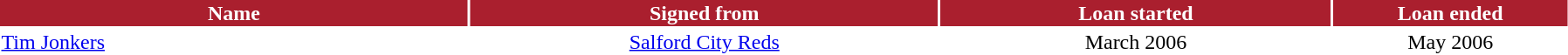<table width=95%>
<tr style="background:#AA1F2E; color:white">
<th width=30%>Name</th>
<th width=30%>Signed from</th>
<th width=25%>Loan started</th>
<th width=25%>Loan ended</th>
</tr>
<tr bgcolor=#FFFFFF>
<td><a href='#'>Tim Jonkers</a></td>
<td align=center><a href='#'>Salford City Reds</a></td>
<td align=center>March 2006</td>
<td align=center>May 2006</td>
</tr>
</table>
